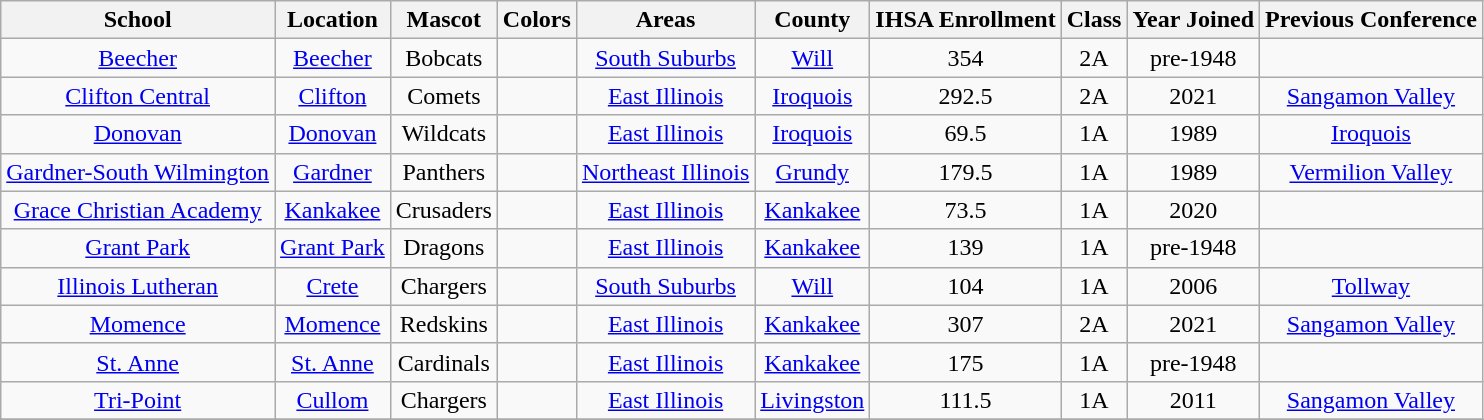<table class="wikitable" style="text-align:center;">
<tr>
<th>School</th>
<th>Location</th>
<th>Mascot</th>
<th>Colors</th>
<th>Areas</th>
<th>County</th>
<th>IHSA Enrollment</th>
<th>Class</th>
<th>Year Joined</th>
<th>Previous Conference</th>
</tr>
<tr>
<td><a href='#'>Beecher</a></td>
<td><a href='#'>Beecher</a></td>
<td>Bobcats</td>
<td> </td>
<td><a href='#'>South Suburbs</a></td>
<td><a href='#'>Will</a></td>
<td>354</td>
<td>2A</td>
<td>pre-1948</td>
</tr>
<tr>
<td><a href='#'>Clifton Central</a></td>
<td><a href='#'>Clifton</a></td>
<td>Comets</td>
<td> </td>
<td><a href='#'>East Illinois</a></td>
<td><a href='#'>Iroquois</a></td>
<td>292.5</td>
<td>2A</td>
<td>2021</td>
<td><a href='#'>Sangamon Valley</a></td>
</tr>
<tr>
<td><a href='#'>Donovan</a></td>
<td><a href='#'>Donovan</a></td>
<td>Wildcats</td>
<td> </td>
<td><a href='#'>East Illinois</a></td>
<td><a href='#'>Iroquois</a></td>
<td>69.5</td>
<td>1A</td>
<td>1989</td>
<td><a href='#'>Iroquois</a></td>
</tr>
<tr>
<td><a href='#'>Gardner-South Wilmington</a></td>
<td><a href='#'>Gardner</a></td>
<td>Panthers</td>
<td> </td>
<td><a href='#'>Northeast Illinois</a></td>
<td><a href='#'>Grundy</a></td>
<td>179.5</td>
<td>1A</td>
<td>1989</td>
<td><a href='#'>Vermilion Valley</a></td>
</tr>
<tr>
<td><a href='#'>Grace Christian Academy</a></td>
<td><a href='#'>Kankakee</a></td>
<td>Crusaders</td>
<td></td>
<td><a href='#'>East Illinois</a></td>
<td><a href='#'>Kankakee</a></td>
<td>73.5</td>
<td>1A</td>
<td>2020</td>
<td></td>
</tr>
<tr>
<td><a href='#'>Grant Park</a></td>
<td><a href='#'>Grant Park</a></td>
<td>Dragons</td>
<td> </td>
<td><a href='#'>East Illinois</a></td>
<td><a href='#'>Kankakee</a></td>
<td>139</td>
<td>1A</td>
<td>pre-1948</td>
<td></td>
</tr>
<tr>
<td><a href='#'>Illinois Lutheran</a></td>
<td><a href='#'>Crete</a></td>
<td>Chargers</td>
<td> </td>
<td><a href='#'>South Suburbs</a></td>
<td><a href='#'>Will</a></td>
<td>104</td>
<td>1A</td>
<td>2006</td>
<td><a href='#'>Tollway</a></td>
</tr>
<tr>
<td><a href='#'>Momence</a></td>
<td><a href='#'>Momence</a></td>
<td>Redskins</td>
<td> </td>
<td><a href='#'>East Illinois</a></td>
<td><a href='#'>Kankakee</a></td>
<td>307</td>
<td>2A</td>
<td>2021</td>
<td><a href='#'>Sangamon Valley</a></td>
</tr>
<tr>
<td><a href='#'>St. Anne</a></td>
<td><a href='#'>St. Anne</a></td>
<td>Cardinals</td>
<td> </td>
<td><a href='#'>East Illinois</a></td>
<td><a href='#'>Kankakee</a></td>
<td>175</td>
<td>1A</td>
<td>pre-1948</td>
<td></td>
</tr>
<tr>
<td><a href='#'>Tri-Point</a></td>
<td><a href='#'>Cullom</a></td>
<td>Chargers</td>
<td> </td>
<td><a href='#'>East Illinois</a></td>
<td><a href='#'>Livingston</a></td>
<td>111.5</td>
<td>1A</td>
<td>2011</td>
<td><a href='#'>Sangamon Valley</a></td>
</tr>
<tr>
</tr>
</table>
